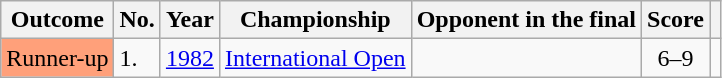<table class="wikitable ">
<tr>
<th scope="col">Outcome</th>
<th scope="col">No.</th>
<th scope="col">Year</th>
<th scope="col">Championship</th>
<th scope="col">Opponent in the final</th>
<th scope="col">Score</th>
<th scope="col"></th>
</tr>
<tr>
<td style="background:#ffa07a;">Runner-up</td>
<td>1.</td>
<td><a href='#'>1982</a></td>
<td><a href='#'>International Open</a></td>
<td></td>
<td align="center">6–9</td>
<td></td>
</tr>
</table>
